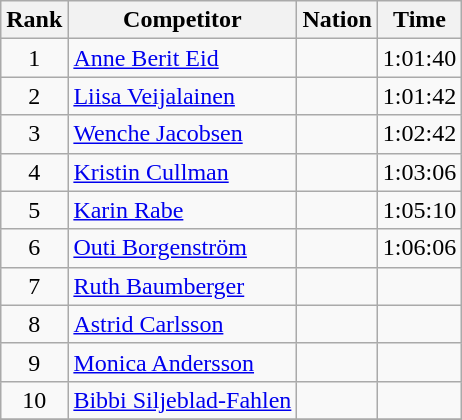<table class="wikitable sortable" style="text-align:left">
<tr>
<th data-sort-type="number">Rank</th>
<th class="unsortable">Competitor</th>
<th>Nation</th>
<th>Time</th>
</tr>
<tr>
<td style="text-align:center">1</td>
<td><a href='#'>Anne Berit Eid</a></td>
<td></td>
<td style="text-align:right">1:01:40</td>
</tr>
<tr>
<td style="text-align:center">2</td>
<td><a href='#'>Liisa Veijalainen</a></td>
<td></td>
<td style="text-align:right">1:01:42</td>
</tr>
<tr>
<td style="text-align:center">3</td>
<td><a href='#'>Wenche Jacobsen</a></td>
<td></td>
<td style="text-align:right">1:02:42</td>
</tr>
<tr>
<td style="text-align:center">4</td>
<td><a href='#'>Kristin Cullman</a></td>
<td></td>
<td style="text-align:right">1:03:06</td>
</tr>
<tr>
<td style="text-align:center">5</td>
<td><a href='#'>Karin Rabe</a></td>
<td></td>
<td style="text-align:right">1:05:10</td>
</tr>
<tr>
<td style="text-align:center">6</td>
<td><a href='#'>Outi Borgenström</a></td>
<td></td>
<td style="text-align:right">1:06:06</td>
</tr>
<tr>
<td style="text-align:center">7</td>
<td><a href='#'>Ruth Baumberger</a></td>
<td></td>
<td style="text-align:right"></td>
</tr>
<tr>
<td style="text-align:center">8</td>
<td><a href='#'>Astrid Carlsson</a></td>
<td></td>
<td style="text-align:right"></td>
</tr>
<tr>
<td style="text-align:center">9</td>
<td><a href='#'>Monica Andersson</a></td>
<td></td>
<td style="text-align:right"></td>
</tr>
<tr>
<td style="text-align:center">10</td>
<td><a href='#'>Bibbi Siljeblad-Fahlen</a></td>
<td></td>
<td style="text-align:right"></td>
</tr>
<tr>
</tr>
</table>
